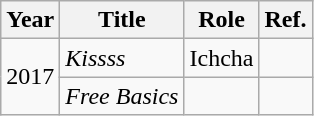<table class="wikitable sortable">
<tr>
<th>Year</th>
<th>Title</th>
<th>Role</th>
<th>Ref.</th>
</tr>
<tr>
<td rowspan="2">2017</td>
<td><em>Kissss</em></td>
<td>Ichcha</td>
<td></td>
</tr>
<tr>
<td><em>Free Basics</em></td>
<td></td>
<td></td>
</tr>
</table>
